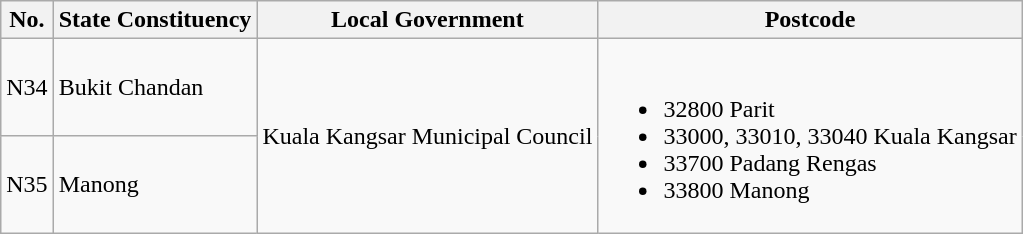<table class="wikitable">
<tr>
<th>No.</th>
<th>State Constituency</th>
<th>Local Government</th>
<th>Postcode</th>
</tr>
<tr>
<td>N34</td>
<td>Bukit Chandan</td>
<td rowspan="2">Kuala Kangsar Municipal Council</td>
<td rowspan="2"><br><ul><li>32800 Parit</li><li>33000, 33010, 33040 Kuala Kangsar</li><li>33700 Padang Rengas</li><li>33800 Manong</li></ul></td>
</tr>
<tr>
<td>N35</td>
<td>Manong</td>
</tr>
</table>
